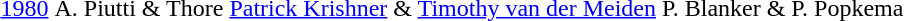<table>
<tr>
<td><a href='#'>1980</a></td>
<td>A. Piutti & Thore<br></td>
<td><a href='#'>Patrick Krishner</a> & <a href='#'>Timothy van der Meiden</a><br></td>
<td>P. Blanker & P. Popkema<br></td>
</tr>
</table>
